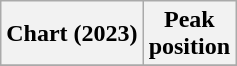<table class="wikitable sortable plainrowheaders" style="text-align:center">
<tr>
<th scope="col">Chart (2023)</th>
<th scope="col">Peak<br>position</th>
</tr>
<tr>
</tr>
</table>
